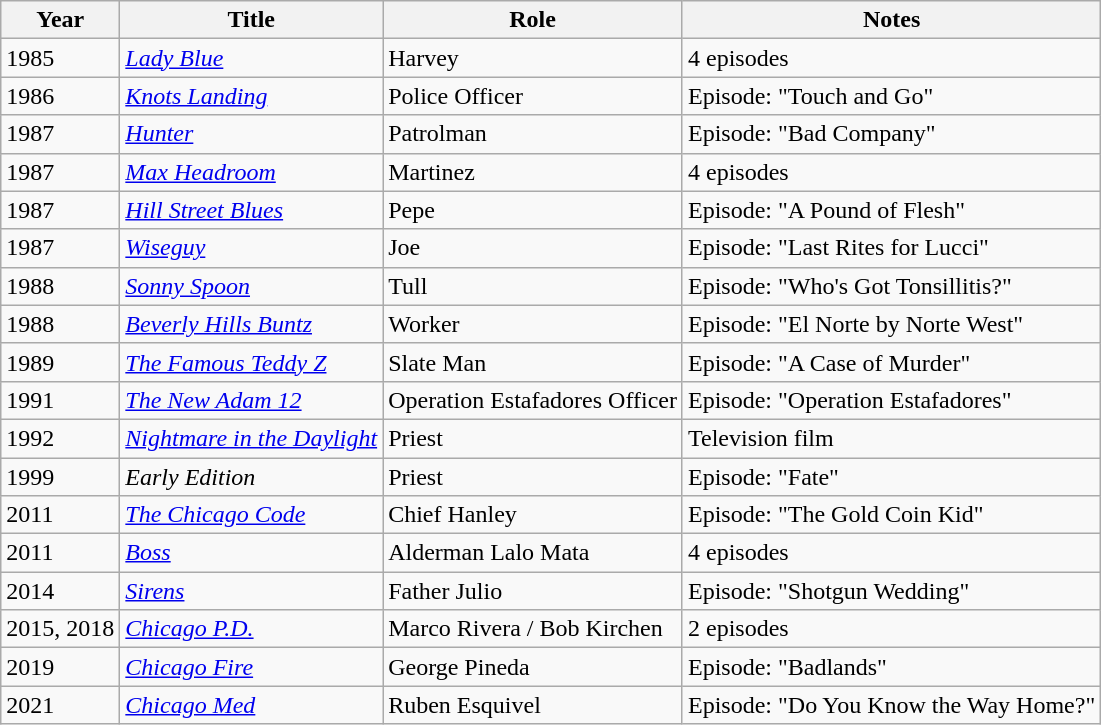<table class="wikitable sortable">
<tr>
<th>Year</th>
<th>Title</th>
<th>Role</th>
<th>Notes</th>
</tr>
<tr>
<td>1985</td>
<td><a href='#'><em>Lady Blue</em></a></td>
<td>Harvey</td>
<td>4 episodes</td>
</tr>
<tr>
<td>1986</td>
<td><em><a href='#'>Knots Landing</a></em></td>
<td>Police Officer</td>
<td>Episode: "Touch and Go"</td>
</tr>
<tr>
<td>1987</td>
<td><a href='#'><em>Hunter</em></a></td>
<td>Patrolman</td>
<td>Episode: "Bad Company"</td>
</tr>
<tr>
<td>1987</td>
<td><a href='#'><em>Max Headroom</em></a></td>
<td>Martinez</td>
<td>4 episodes</td>
</tr>
<tr>
<td>1987</td>
<td><em><a href='#'>Hill Street Blues</a></em></td>
<td>Pepe</td>
<td>Episode: "A Pound of Flesh"</td>
</tr>
<tr>
<td>1987</td>
<td><em><a href='#'>Wiseguy</a></em></td>
<td>Joe</td>
<td>Episode: "Last Rites for Lucci"</td>
</tr>
<tr>
<td>1988</td>
<td><em><a href='#'>Sonny Spoon</a></em></td>
<td>Tull</td>
<td>Episode: "Who's Got Tonsillitis?"</td>
</tr>
<tr>
<td>1988</td>
<td><em><a href='#'>Beverly Hills Buntz</a></em></td>
<td>Worker</td>
<td>Episode: "El Norte by Norte West"</td>
</tr>
<tr>
<td>1989</td>
<td><em><a href='#'>The Famous Teddy Z</a></em></td>
<td>Slate Man</td>
<td>Episode: "A Case of Murder"</td>
</tr>
<tr>
<td>1991</td>
<td><em><a href='#'>The New Adam 12</a></em></td>
<td>Operation Estafadores Officer</td>
<td>Episode: "Operation Estafadores"</td>
</tr>
<tr>
<td>1992</td>
<td><em><a href='#'>Nightmare in the Daylight</a></em></td>
<td>Priest</td>
<td>Television film</td>
</tr>
<tr>
<td>1999</td>
<td><em>Early Edition</em></td>
<td>Priest</td>
<td>Episode: "Fate"</td>
</tr>
<tr>
<td>2011</td>
<td><em><a href='#'>The Chicago Code</a></em></td>
<td>Chief Hanley</td>
<td>Episode: "The Gold Coin Kid"</td>
</tr>
<tr>
<td>2011</td>
<td><a href='#'><em>Boss</em></a></td>
<td>Alderman Lalo Mata</td>
<td>4 episodes</td>
</tr>
<tr>
<td>2014</td>
<td><a href='#'><em>Sirens</em></a></td>
<td>Father Julio</td>
<td>Episode: "Shotgun Wedding"</td>
</tr>
<tr>
<td>2015, 2018</td>
<td><a href='#'><em>Chicago P.D.</em></a></td>
<td>Marco Rivera / Bob Kirchen</td>
<td>2 episodes</td>
</tr>
<tr>
<td>2019</td>
<td><a href='#'><em>Chicago Fire</em></a></td>
<td>George Pineda</td>
<td>Episode: "Badlands"</td>
</tr>
<tr>
<td>2021</td>
<td><em><a href='#'>Chicago Med</a></em></td>
<td>Ruben Esquivel</td>
<td>Episode: "Do You Know the Way Home?"</td>
</tr>
</table>
